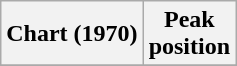<table class="wikitable">
<tr>
<th align="left">Chart (1970)</th>
<th style="text-align:center;">Peak<br>position</th>
</tr>
<tr>
</tr>
</table>
